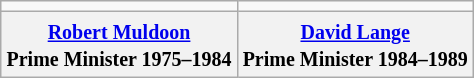<table class="wikitable" style="float:right;margin-left:1em;text-align:center;">
<tr>
<td></td>
<td></td>
</tr>
<tr>
<th><small><a href='#'>Robert Muldoon</a><br>Prime Minister 1975–1984</small></th>
<th><small><a href='#'>David Lange</a><br>Prime Minister 1984–1989</small></th>
</tr>
</table>
